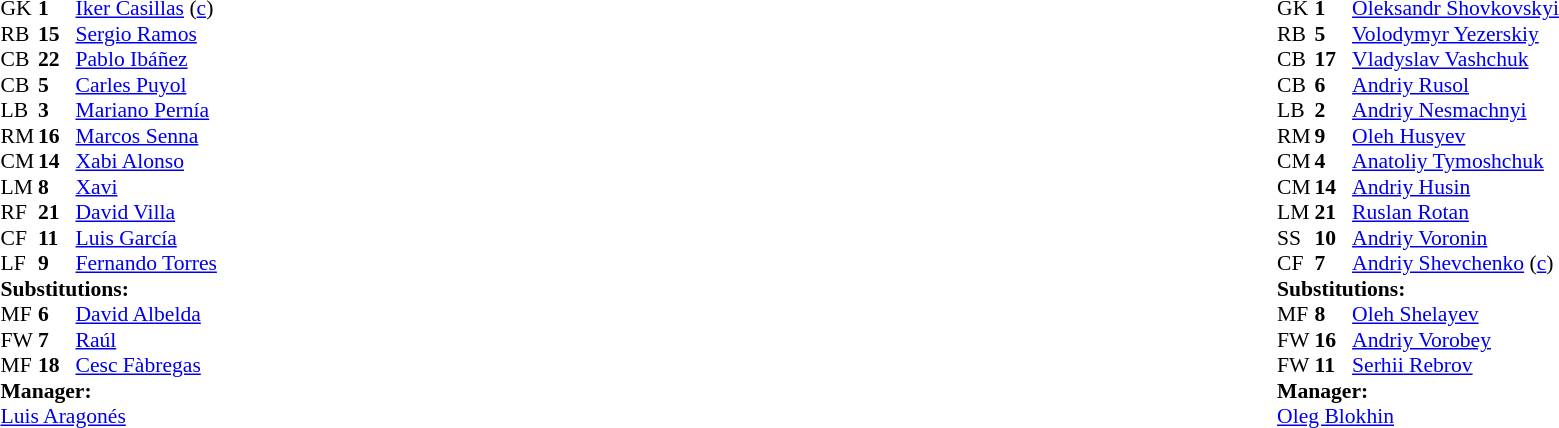<table width="100%">
<tr>
<td valign="top" width="40%"><br><table style="font-size: 90%" cellspacing="0" cellpadding="0">
<tr>
<th width="25"></th>
<th width="25"></th>
</tr>
<tr>
<td>GK</td>
<td><strong>1</strong></td>
<td><a href='#'>Iker Casillas</a> (<a href='#'>c</a>)</td>
</tr>
<tr>
<td>RB</td>
<td><strong>15</strong></td>
<td><a href='#'>Sergio Ramos</a></td>
</tr>
<tr>
<td>CB</td>
<td><strong>22</strong></td>
<td><a href='#'>Pablo Ibáñez</a></td>
</tr>
<tr>
<td>CB</td>
<td><strong>5</strong></td>
<td><a href='#'>Carles Puyol</a></td>
</tr>
<tr>
<td>LB</td>
<td><strong>3</strong></td>
<td><a href='#'>Mariano Pernía</a></td>
</tr>
<tr>
<td>RM</td>
<td><strong>16</strong></td>
<td><a href='#'>Marcos Senna</a></td>
</tr>
<tr>
<td>CM</td>
<td><strong>14</strong></td>
<td><a href='#'>Xabi Alonso</a></td>
<td></td>
<td></td>
</tr>
<tr>
<td>LM</td>
<td><strong>8</strong></td>
<td><a href='#'>Xavi</a></td>
</tr>
<tr>
<td>RF</td>
<td><strong>21</strong></td>
<td><a href='#'>David Villa</a></td>
<td></td>
<td></td>
</tr>
<tr>
<td>CF</td>
<td><strong>11</strong></td>
<td><a href='#'>Luis García</a></td>
<td></td>
<td></td>
</tr>
<tr>
<td>LF</td>
<td><strong>9</strong></td>
<td><a href='#'>Fernando Torres</a></td>
</tr>
<tr>
<td colspan=3><strong>Substitutions:</strong></td>
</tr>
<tr>
<td>MF</td>
<td><strong>6</strong></td>
<td><a href='#'>David Albelda</a></td>
<td></td>
<td></td>
</tr>
<tr>
<td>FW</td>
<td><strong>7</strong></td>
<td><a href='#'>Raúl</a></td>
<td></td>
<td></td>
</tr>
<tr>
<td>MF</td>
<td><strong>18</strong></td>
<td><a href='#'>Cesc Fàbregas</a></td>
<td></td>
<td></td>
</tr>
<tr>
<td colspan=3><strong>Manager:</strong></td>
</tr>
<tr>
<td colspan="4"><a href='#'>Luis Aragonés</a></td>
</tr>
</table>
</td>
<td valign="top"></td>
<td valign="top" width="50%"><br><table style="font-size: 90%" cellspacing="0" cellpadding="0" align=center>
<tr>
<th width="25"></th>
<th width="25"></th>
</tr>
<tr>
<td>GK</td>
<td><strong>1</strong></td>
<td><a href='#'>Oleksandr Shovkovskyi</a></td>
</tr>
<tr>
<td>RB</td>
<td><strong>5</strong></td>
<td><a href='#'>Volodymyr Yezerskiy</a></td>
<td></td>
</tr>
<tr>
<td>CB</td>
<td><strong>17</strong></td>
<td><a href='#'>Vladyslav Vashchuk</a></td>
<td></td>
</tr>
<tr>
<td>CB</td>
<td><strong>6</strong></td>
<td><a href='#'>Andriy Rusol</a></td>
<td></td>
</tr>
<tr>
<td>LB</td>
<td><strong>2</strong></td>
<td><a href='#'>Andriy Nesmachnyi</a></td>
</tr>
<tr>
<td>RM</td>
<td><strong>9</strong></td>
<td><a href='#'>Oleh Husyev</a></td>
<td></td>
<td></td>
</tr>
<tr>
<td>CM</td>
<td><strong>4</strong></td>
<td><a href='#'>Anatoliy Tymoshchuk</a></td>
</tr>
<tr>
<td>CM</td>
<td><strong>14</strong></td>
<td><a href='#'>Andriy Husin</a></td>
<td></td>
<td></td>
</tr>
<tr>
<td>LM</td>
<td><strong>21</strong></td>
<td><a href='#'>Ruslan Rotan</a></td>
<td></td>
<td></td>
</tr>
<tr>
<td>SS</td>
<td><strong>10</strong></td>
<td><a href='#'>Andriy Voronin</a></td>
</tr>
<tr>
<td>CF</td>
<td><strong>7</strong></td>
<td><a href='#'>Andriy Shevchenko</a> (<a href='#'>c</a>)</td>
</tr>
<tr>
<td colspan=3><strong>Substitutions:</strong></td>
</tr>
<tr>
<td>MF</td>
<td><strong>8</strong></td>
<td><a href='#'>Oleh Shelayev</a></td>
<td></td>
<td></td>
</tr>
<tr>
<td>FW</td>
<td><strong>16</strong></td>
<td><a href='#'>Andriy Vorobey</a></td>
<td></td>
<td></td>
</tr>
<tr>
<td>FW</td>
<td><strong>11</strong></td>
<td><a href='#'>Serhii Rebrov</a></td>
<td></td>
<td></td>
</tr>
<tr>
<td colspan=3><strong>Manager:</strong></td>
</tr>
<tr>
<td colspan="4"><a href='#'>Oleg Blokhin</a></td>
</tr>
</table>
</td>
</tr>
</table>
